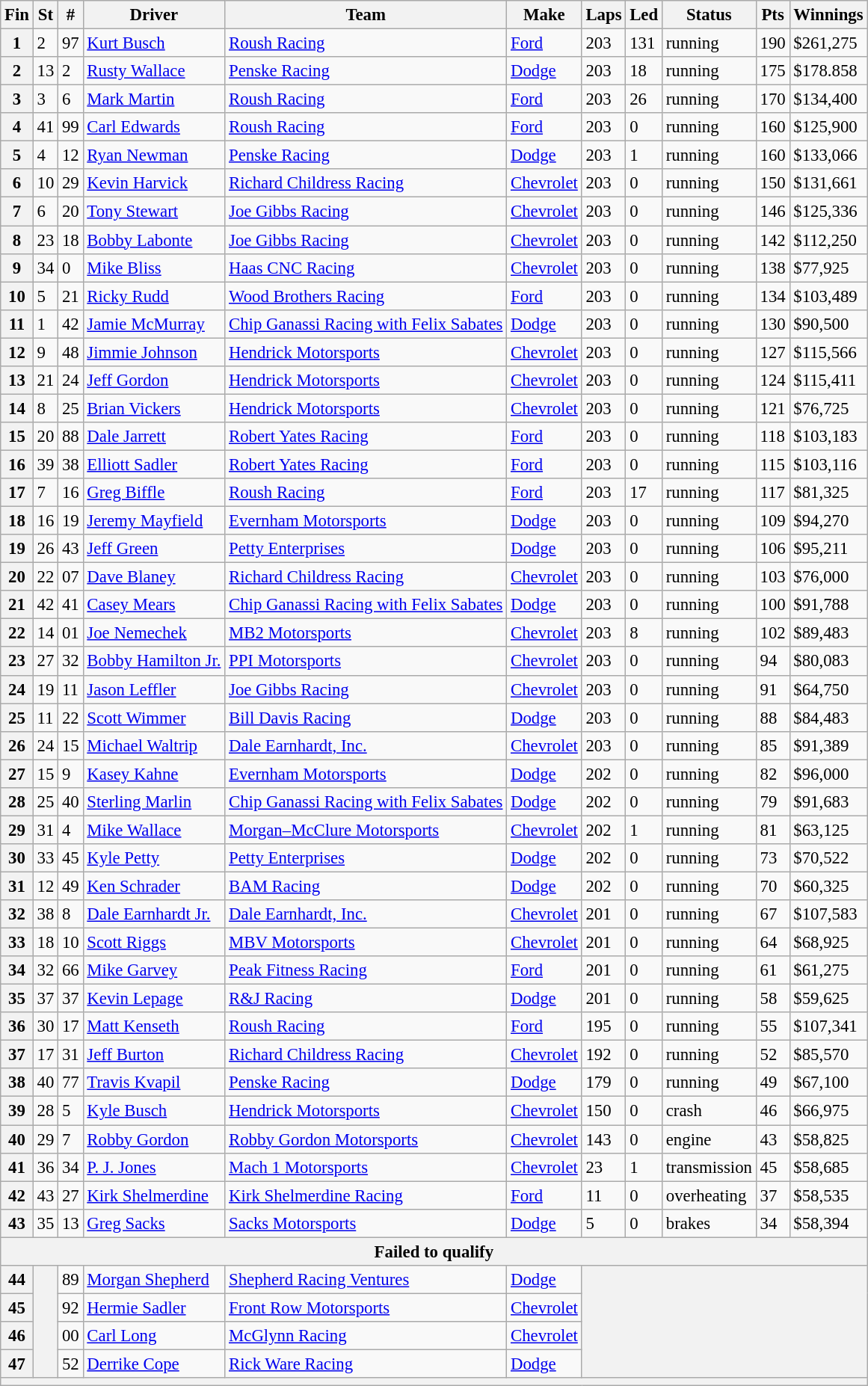<table class="wikitable sortable" style="font-size:95%">
<tr>
<th>Fin</th>
<th>St</th>
<th>#</th>
<th>Driver</th>
<th>Team</th>
<th>Make</th>
<th>Laps</th>
<th>Led</th>
<th>Status</th>
<th>Pts</th>
<th>Winnings</th>
</tr>
<tr>
<th>1</th>
<td>2</td>
<td>97</td>
<td><a href='#'>Kurt Busch</a></td>
<td><a href='#'>Roush Racing</a></td>
<td><a href='#'>Ford</a></td>
<td>203</td>
<td>131</td>
<td>running</td>
<td>190</td>
<td>$261,275</td>
</tr>
<tr>
<th>2</th>
<td>13</td>
<td>2</td>
<td><a href='#'>Rusty Wallace</a></td>
<td><a href='#'>Penske Racing</a></td>
<td><a href='#'>Dodge</a></td>
<td>203</td>
<td>18</td>
<td>running</td>
<td>175</td>
<td>$178.858</td>
</tr>
<tr>
<th>3</th>
<td>3</td>
<td>6</td>
<td><a href='#'>Mark Martin</a></td>
<td><a href='#'>Roush Racing</a></td>
<td><a href='#'>Ford</a></td>
<td>203</td>
<td>26</td>
<td>running</td>
<td>170</td>
<td>$134,400</td>
</tr>
<tr>
<th>4</th>
<td>41</td>
<td>99</td>
<td><a href='#'>Carl Edwards</a></td>
<td><a href='#'>Roush Racing</a></td>
<td><a href='#'>Ford</a></td>
<td>203</td>
<td>0</td>
<td>running</td>
<td>160</td>
<td>$125,900</td>
</tr>
<tr>
<th>5</th>
<td>4</td>
<td>12</td>
<td><a href='#'>Ryan Newman</a></td>
<td><a href='#'>Penske Racing</a></td>
<td><a href='#'>Dodge</a></td>
<td>203</td>
<td>1</td>
<td>running</td>
<td>160</td>
<td>$133,066</td>
</tr>
<tr>
<th>6</th>
<td>10</td>
<td>29</td>
<td><a href='#'>Kevin Harvick</a></td>
<td><a href='#'>Richard Childress Racing</a></td>
<td><a href='#'>Chevrolet</a></td>
<td>203</td>
<td>0</td>
<td>running</td>
<td>150</td>
<td>$131,661</td>
</tr>
<tr>
<th>7</th>
<td>6</td>
<td>20</td>
<td><a href='#'>Tony Stewart</a></td>
<td><a href='#'>Joe Gibbs Racing</a></td>
<td><a href='#'>Chevrolet</a></td>
<td>203</td>
<td>0</td>
<td>running</td>
<td>146</td>
<td>$125,336</td>
</tr>
<tr>
<th>8</th>
<td>23</td>
<td>18</td>
<td><a href='#'>Bobby Labonte</a></td>
<td><a href='#'>Joe Gibbs Racing</a></td>
<td><a href='#'>Chevrolet</a></td>
<td>203</td>
<td>0</td>
<td>running</td>
<td>142</td>
<td>$112,250</td>
</tr>
<tr>
<th>9</th>
<td>34</td>
<td>0</td>
<td><a href='#'>Mike Bliss</a></td>
<td><a href='#'>Haas CNC Racing</a></td>
<td><a href='#'>Chevrolet</a></td>
<td>203</td>
<td>0</td>
<td>running</td>
<td>138</td>
<td>$77,925</td>
</tr>
<tr>
<th>10</th>
<td>5</td>
<td>21</td>
<td><a href='#'>Ricky Rudd</a></td>
<td><a href='#'>Wood Brothers Racing</a></td>
<td><a href='#'>Ford</a></td>
<td>203</td>
<td>0</td>
<td>running</td>
<td>134</td>
<td>$103,489</td>
</tr>
<tr>
<th>11</th>
<td>1</td>
<td>42</td>
<td><a href='#'>Jamie McMurray</a></td>
<td><a href='#'>Chip Ganassi Racing with Felix Sabates</a></td>
<td><a href='#'>Dodge</a></td>
<td>203</td>
<td>0</td>
<td>running</td>
<td>130</td>
<td>$90,500</td>
</tr>
<tr>
<th>12</th>
<td>9</td>
<td>48</td>
<td><a href='#'>Jimmie Johnson</a></td>
<td><a href='#'>Hendrick Motorsports</a></td>
<td><a href='#'>Chevrolet</a></td>
<td>203</td>
<td>0</td>
<td>running</td>
<td>127</td>
<td>$115,566</td>
</tr>
<tr>
<th>13</th>
<td>21</td>
<td>24</td>
<td><a href='#'>Jeff Gordon</a></td>
<td><a href='#'>Hendrick Motorsports</a></td>
<td><a href='#'>Chevrolet</a></td>
<td>203</td>
<td>0</td>
<td>running</td>
<td>124</td>
<td>$115,411</td>
</tr>
<tr>
<th>14</th>
<td>8</td>
<td>25</td>
<td><a href='#'>Brian Vickers</a></td>
<td><a href='#'>Hendrick Motorsports</a></td>
<td><a href='#'>Chevrolet</a></td>
<td>203</td>
<td>0</td>
<td>running</td>
<td>121</td>
<td>$76,725</td>
</tr>
<tr>
<th>15</th>
<td>20</td>
<td>88</td>
<td><a href='#'>Dale Jarrett</a></td>
<td><a href='#'>Robert Yates Racing</a></td>
<td><a href='#'>Ford</a></td>
<td>203</td>
<td>0</td>
<td>running</td>
<td>118</td>
<td>$103,183</td>
</tr>
<tr>
<th>16</th>
<td>39</td>
<td>38</td>
<td><a href='#'>Elliott Sadler</a></td>
<td><a href='#'>Robert Yates Racing</a></td>
<td><a href='#'>Ford</a></td>
<td>203</td>
<td>0</td>
<td>running</td>
<td>115</td>
<td>$103,116</td>
</tr>
<tr>
<th>17</th>
<td>7</td>
<td>16</td>
<td><a href='#'>Greg Biffle</a></td>
<td><a href='#'>Roush Racing</a></td>
<td><a href='#'>Ford</a></td>
<td>203</td>
<td>17</td>
<td>running</td>
<td>117</td>
<td>$81,325</td>
</tr>
<tr>
<th>18</th>
<td>16</td>
<td>19</td>
<td><a href='#'>Jeremy Mayfield</a></td>
<td><a href='#'>Evernham Motorsports</a></td>
<td><a href='#'>Dodge</a></td>
<td>203</td>
<td>0</td>
<td>running</td>
<td>109</td>
<td>$94,270</td>
</tr>
<tr>
<th>19</th>
<td>26</td>
<td>43</td>
<td><a href='#'>Jeff Green</a></td>
<td><a href='#'>Petty Enterprises</a></td>
<td><a href='#'>Dodge</a></td>
<td>203</td>
<td>0</td>
<td>running</td>
<td>106</td>
<td>$95,211</td>
</tr>
<tr>
<th>20</th>
<td>22</td>
<td>07</td>
<td><a href='#'>Dave Blaney</a></td>
<td><a href='#'>Richard Childress Racing</a></td>
<td><a href='#'>Chevrolet</a></td>
<td>203</td>
<td>0</td>
<td>running</td>
<td>103</td>
<td>$76,000</td>
</tr>
<tr>
<th>21</th>
<td>42</td>
<td>41</td>
<td><a href='#'>Casey Mears</a></td>
<td><a href='#'>Chip Ganassi Racing with Felix Sabates</a></td>
<td><a href='#'>Dodge</a></td>
<td>203</td>
<td>0</td>
<td>running</td>
<td>100</td>
<td>$91,788</td>
</tr>
<tr>
<th>22</th>
<td>14</td>
<td>01</td>
<td><a href='#'>Joe Nemechek</a></td>
<td><a href='#'>MB2 Motorsports</a></td>
<td><a href='#'>Chevrolet</a></td>
<td>203</td>
<td>8</td>
<td>running</td>
<td>102</td>
<td>$89,483</td>
</tr>
<tr>
<th>23</th>
<td>27</td>
<td>32</td>
<td><a href='#'>Bobby Hamilton Jr.</a></td>
<td><a href='#'>PPI Motorsports</a></td>
<td><a href='#'>Chevrolet</a></td>
<td>203</td>
<td>0</td>
<td>running</td>
<td>94</td>
<td>$80,083</td>
</tr>
<tr>
<th>24</th>
<td>19</td>
<td>11</td>
<td><a href='#'>Jason Leffler</a></td>
<td><a href='#'>Joe Gibbs Racing</a></td>
<td><a href='#'>Chevrolet</a></td>
<td>203</td>
<td>0</td>
<td>running</td>
<td>91</td>
<td>$64,750</td>
</tr>
<tr>
<th>25</th>
<td>11</td>
<td>22</td>
<td><a href='#'>Scott Wimmer</a></td>
<td><a href='#'>Bill Davis Racing</a></td>
<td><a href='#'>Dodge</a></td>
<td>203</td>
<td>0</td>
<td>running</td>
<td>88</td>
<td>$84,483</td>
</tr>
<tr>
<th>26</th>
<td>24</td>
<td>15</td>
<td><a href='#'>Michael Waltrip</a></td>
<td><a href='#'>Dale Earnhardt, Inc.</a></td>
<td><a href='#'>Chevrolet</a></td>
<td>203</td>
<td>0</td>
<td>running</td>
<td>85</td>
<td>$91,389</td>
</tr>
<tr>
<th>27</th>
<td>15</td>
<td>9</td>
<td><a href='#'>Kasey Kahne</a></td>
<td><a href='#'>Evernham Motorsports</a></td>
<td><a href='#'>Dodge</a></td>
<td>202</td>
<td>0</td>
<td>running</td>
<td>82</td>
<td>$96,000</td>
</tr>
<tr>
<th>28</th>
<td>25</td>
<td>40</td>
<td><a href='#'>Sterling Marlin</a></td>
<td><a href='#'>Chip Ganassi Racing with Felix Sabates</a></td>
<td><a href='#'>Dodge</a></td>
<td>202</td>
<td>0</td>
<td>running</td>
<td>79</td>
<td>$91,683</td>
</tr>
<tr>
<th>29</th>
<td>31</td>
<td>4</td>
<td><a href='#'>Mike Wallace</a></td>
<td><a href='#'>Morgan–McClure Motorsports</a></td>
<td><a href='#'>Chevrolet</a></td>
<td>202</td>
<td>1</td>
<td>running</td>
<td>81</td>
<td>$63,125</td>
</tr>
<tr>
<th>30</th>
<td>33</td>
<td>45</td>
<td><a href='#'>Kyle Petty</a></td>
<td><a href='#'>Petty Enterprises</a></td>
<td><a href='#'>Dodge</a></td>
<td>202</td>
<td>0</td>
<td>running</td>
<td>73</td>
<td>$70,522</td>
</tr>
<tr>
<th>31</th>
<td>12</td>
<td>49</td>
<td><a href='#'>Ken Schrader</a></td>
<td><a href='#'>BAM Racing</a></td>
<td><a href='#'>Dodge</a></td>
<td>202</td>
<td>0</td>
<td>running</td>
<td>70</td>
<td>$60,325</td>
</tr>
<tr>
<th>32</th>
<td>38</td>
<td>8</td>
<td><a href='#'>Dale Earnhardt Jr.</a></td>
<td><a href='#'>Dale Earnhardt, Inc.</a></td>
<td><a href='#'>Chevrolet</a></td>
<td>201</td>
<td>0</td>
<td>running</td>
<td>67</td>
<td>$107,583</td>
</tr>
<tr>
<th>33</th>
<td>18</td>
<td>10</td>
<td><a href='#'>Scott Riggs</a></td>
<td><a href='#'>MBV Motorsports</a></td>
<td><a href='#'>Chevrolet</a></td>
<td>201</td>
<td>0</td>
<td>running</td>
<td>64</td>
<td>$68,925</td>
</tr>
<tr>
<th>34</th>
<td>32</td>
<td>66</td>
<td><a href='#'>Mike Garvey</a></td>
<td><a href='#'>Peak Fitness Racing</a></td>
<td><a href='#'>Ford</a></td>
<td>201</td>
<td>0</td>
<td>running</td>
<td>61</td>
<td>$61,275</td>
</tr>
<tr>
<th>35</th>
<td>37</td>
<td>37</td>
<td><a href='#'>Kevin Lepage</a></td>
<td><a href='#'>R&J Racing</a></td>
<td><a href='#'>Dodge</a></td>
<td>201</td>
<td>0</td>
<td>running</td>
<td>58</td>
<td>$59,625</td>
</tr>
<tr>
<th>36</th>
<td>30</td>
<td>17</td>
<td><a href='#'>Matt Kenseth</a></td>
<td><a href='#'>Roush Racing</a></td>
<td><a href='#'>Ford</a></td>
<td>195</td>
<td>0</td>
<td>running</td>
<td>55</td>
<td>$107,341</td>
</tr>
<tr>
<th>37</th>
<td>17</td>
<td>31</td>
<td><a href='#'>Jeff Burton</a></td>
<td><a href='#'>Richard Childress Racing</a></td>
<td><a href='#'>Chevrolet</a></td>
<td>192</td>
<td>0</td>
<td>running</td>
<td>52</td>
<td>$85,570</td>
</tr>
<tr>
<th>38</th>
<td>40</td>
<td>77</td>
<td><a href='#'>Travis Kvapil</a></td>
<td><a href='#'>Penske Racing</a></td>
<td><a href='#'>Dodge</a></td>
<td>179</td>
<td>0</td>
<td>running</td>
<td>49</td>
<td>$67,100</td>
</tr>
<tr>
<th>39</th>
<td>28</td>
<td>5</td>
<td><a href='#'>Kyle Busch</a></td>
<td><a href='#'>Hendrick Motorsports</a></td>
<td><a href='#'>Chevrolet</a></td>
<td>150</td>
<td>0</td>
<td>crash</td>
<td>46</td>
<td>$66,975</td>
</tr>
<tr>
<th>40</th>
<td>29</td>
<td>7</td>
<td><a href='#'>Robby Gordon</a></td>
<td><a href='#'>Robby Gordon Motorsports</a></td>
<td><a href='#'>Chevrolet</a></td>
<td>143</td>
<td>0</td>
<td>engine</td>
<td>43</td>
<td>$58,825</td>
</tr>
<tr>
<th>41</th>
<td>36</td>
<td>34</td>
<td><a href='#'>P. J. Jones</a></td>
<td><a href='#'>Mach 1 Motorsports</a></td>
<td><a href='#'>Chevrolet</a></td>
<td>23</td>
<td>1</td>
<td>transmission</td>
<td>45</td>
<td>$58,685</td>
</tr>
<tr>
<th>42</th>
<td>43</td>
<td>27</td>
<td><a href='#'>Kirk Shelmerdine</a></td>
<td><a href='#'>Kirk Shelmerdine Racing</a></td>
<td><a href='#'>Ford</a></td>
<td>11</td>
<td>0</td>
<td>overheating</td>
<td>37</td>
<td>$58,535</td>
</tr>
<tr>
<th>43</th>
<td>35</td>
<td>13</td>
<td><a href='#'>Greg Sacks</a></td>
<td><a href='#'>Sacks Motorsports</a></td>
<td><a href='#'>Dodge</a></td>
<td>5</td>
<td>0</td>
<td>brakes</td>
<td>34</td>
<td>$58,394</td>
</tr>
<tr>
<th colspan="11">Failed to qualify</th>
</tr>
<tr>
<th>44</th>
<th rowspan="4"></th>
<td>89</td>
<td><a href='#'>Morgan Shepherd</a></td>
<td><a href='#'>Shepherd Racing Ventures</a></td>
<td><a href='#'>Dodge</a></td>
<th colspan="5" rowspan="4"></th>
</tr>
<tr>
<th>45</th>
<td>92</td>
<td><a href='#'>Hermie Sadler</a></td>
<td><a href='#'>Front Row Motorsports</a></td>
<td><a href='#'>Chevrolet</a></td>
</tr>
<tr>
<th>46</th>
<td>00</td>
<td><a href='#'>Carl Long</a></td>
<td><a href='#'>McGlynn Racing</a></td>
<td><a href='#'>Chevrolet</a></td>
</tr>
<tr>
<th>47</th>
<td>52</td>
<td><a href='#'>Derrike Cope</a></td>
<td><a href='#'>Rick Ware Racing</a></td>
<td><a href='#'>Dodge</a></td>
</tr>
<tr>
<th colspan="11"></th>
</tr>
</table>
